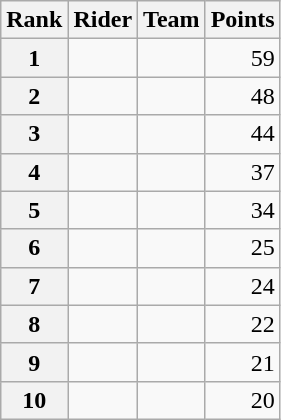<table class="wikitable">
<tr>
<th scope="col">Rank</th>
<th scope="col">Rider</th>
<th scope="col">Team</th>
<th scope="col">Points</th>
</tr>
<tr>
<th scope="row">1</th>
<td> </td>
<td></td>
<td style="text-align:right;">59</td>
</tr>
<tr>
<th scope="row">2</th>
<td> </td>
<td></td>
<td style="text-align:right;">48</td>
</tr>
<tr>
<th scope="row">3</th>
<td></td>
<td></td>
<td style="text-align:right;">44</td>
</tr>
<tr>
<th scope="row">4</th>
<td></td>
<td></td>
<td style="text-align:right;">37</td>
</tr>
<tr>
<th scope="row">5</th>
<td></td>
<td></td>
<td style="text-align:right;">34</td>
</tr>
<tr>
<th scope="row">6</th>
<td></td>
<td></td>
<td style="text-align:right;">25</td>
</tr>
<tr>
<th scope="row">7</th>
<td></td>
<td></td>
<td style="text-align:right;">24</td>
</tr>
<tr>
<th scope="row">8</th>
<td></td>
<td></td>
<td style="text-align:right;">22</td>
</tr>
<tr>
<th scope="row">9</th>
<td> </td>
<td></td>
<td style="text-align:right;">21</td>
</tr>
<tr>
<th scope="row">10</th>
<td></td>
<td></td>
<td style="text-align:right;">20</td>
</tr>
</table>
